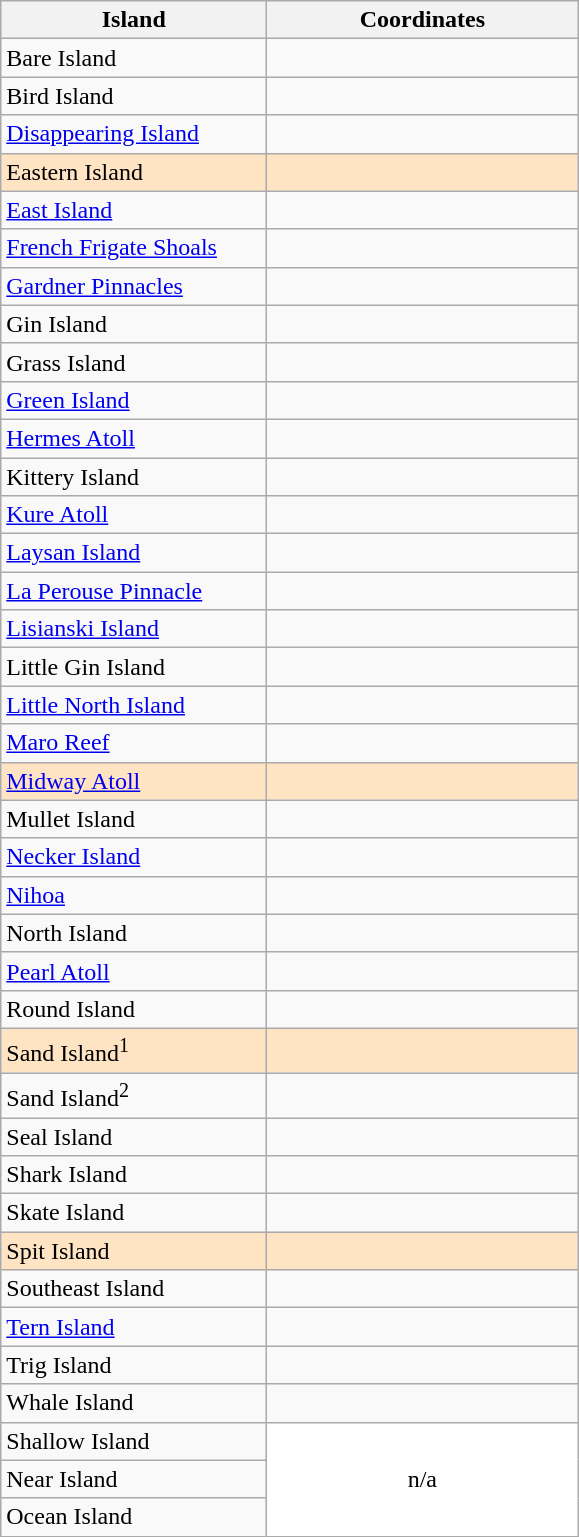<table class="wikitable sortable" style="text-align:center">
<tr>
<th width="170pt">Island</th>
<th width="200pt">Coordinates</th>
</tr>
<tr>
<td align="left">Bare Island</td>
<td></td>
</tr>
<tr>
<td align="left">Bird Island</td>
<td></td>
</tr>
<tr>
<td align="left"><a href='#'>Disappearing Island</a></td>
<td></td>
</tr>
<tr style="background:#FFE4C4">
<td align="left">Eastern Island</td>
<td></td>
</tr>
<tr>
<td align="left"><a href='#'>East Island</a></td>
<td></td>
</tr>
<tr>
<td align="left"><a href='#'>French Frigate Shoals</a></td>
<td></td>
</tr>
<tr>
<td align="left"><a href='#'>Gardner Pinnacles</a></td>
<td></td>
</tr>
<tr>
<td align="left">Gin Island</td>
<td></td>
</tr>
<tr>
<td align="left">Grass Island</td>
<td></td>
</tr>
<tr>
<td align="left"><a href='#'>Green Island</a></td>
<td></td>
</tr>
<tr>
<td align="left"><a href='#'>Hermes Atoll</a></td>
<td></td>
</tr>
<tr>
<td align="left">Kittery Island</td>
<td></td>
</tr>
<tr>
<td align="left"><a href='#'>Kure Atoll</a></td>
<td></td>
</tr>
<tr>
<td align="left"><a href='#'>Laysan Island</a></td>
<td></td>
</tr>
<tr>
<td align="left"><a href='#'>La Perouse Pinnacle</a></td>
<td></td>
</tr>
<tr>
<td align="left"><a href='#'>Lisianski Island</a></td>
<td></td>
</tr>
<tr>
<td align="left">Little Gin Island</td>
<td></td>
</tr>
<tr>
<td align="left"><a href='#'>Little North Island</a></td>
<td></td>
</tr>
<tr>
<td align="left"><a href='#'>Maro Reef</a></td>
<td></td>
</tr>
<tr style="background:#FFE4C4">
<td align="left"><a href='#'>Midway Atoll</a></td>
<td></td>
</tr>
<tr>
<td align="left">Mullet Island</td>
<td></td>
</tr>
<tr>
<td align="left"><a href='#'>Necker Island</a></td>
<td></td>
</tr>
<tr>
<td align="left"><a href='#'>Nihoa</a></td>
<td></td>
</tr>
<tr>
<td align="left">North Island</td>
<td></td>
</tr>
<tr>
<td align="left"><a href='#'>Pearl Atoll</a></td>
<td></td>
</tr>
<tr>
<td align="left">Round Island</td>
<td></td>
</tr>
<tr style="background:#FFE4C4">
<td align="left">Sand Island<sup>1</sup></td>
<td></td>
</tr>
<tr>
<td align="left">Sand Island<sup>2</sup></td>
<td></td>
</tr>
<tr>
<td align="left">Seal Island</td>
<td></td>
</tr>
<tr>
<td align="left">Shark Island</td>
<td></td>
</tr>
<tr>
<td align="left">Skate Island</td>
<td></td>
</tr>
<tr style="background:#FFE4C4">
<td align="left">Spit Island</td>
<td></td>
</tr>
<tr>
<td align="left">Southeast Island</td>
<td></td>
</tr>
<tr>
<td align="left"><a href='#'>Tern Island</a></td>
<td></td>
</tr>
<tr>
<td align="left">Trig Island</td>
<td></td>
</tr>
<tr>
<td align="left">Whale Island</td>
<td></td>
</tr>
<tr>
<td align="left">Shallow Island</td>
<td style="background:#FFFFFF"rowspan=3>n/a</td>
</tr>
<tr>
<td align="left">Near Island</td>
</tr>
<tr>
<td align="left">Ocean Island</td>
</tr>
</table>
